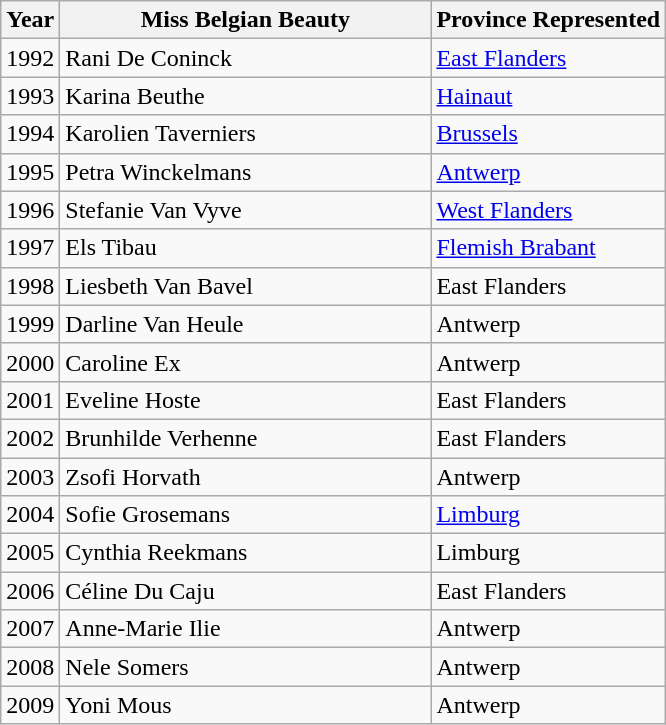<table class="wikitable">
<tr>
<th>Year</th>
<th style="width: 15em">Miss Belgian Beauty</th>
<th>Province Represented</th>
</tr>
<tr>
<td>1992</td>
<td>Rani De Coninck</td>
<td><a href='#'>East Flanders</a></td>
</tr>
<tr>
<td>1993</td>
<td>Karina Beuthe</td>
<td><a href='#'>Hainaut</a></td>
</tr>
<tr>
<td>1994</td>
<td>Karolien Taverniers</td>
<td><a href='#'>Brussels</a></td>
</tr>
<tr>
<td>1995</td>
<td>Petra Winckelmans</td>
<td><a href='#'>Antwerp</a></td>
</tr>
<tr>
<td>1996</td>
<td>Stefanie Van Vyve</td>
<td><a href='#'>West Flanders</a></td>
</tr>
<tr>
<td>1997</td>
<td>Els Tibau</td>
<td><a href='#'>Flemish Brabant</a></td>
</tr>
<tr>
<td>1998</td>
<td>Liesbeth Van Bavel</td>
<td>East Flanders</td>
</tr>
<tr>
<td>1999</td>
<td>Darline Van Heule</td>
<td>Antwerp</td>
</tr>
<tr>
<td>2000</td>
<td>Caroline Ex</td>
<td>Antwerp</td>
</tr>
<tr>
<td>2001</td>
<td>Eveline Hoste</td>
<td>East Flanders</td>
</tr>
<tr>
<td>2002</td>
<td>Brunhilde Verhenne</td>
<td>East Flanders</td>
</tr>
<tr>
<td>2003</td>
<td>Zsofi Horvath</td>
<td>Antwerp</td>
</tr>
<tr>
<td>2004</td>
<td>Sofie Grosemans</td>
<td><a href='#'>Limburg</a></td>
</tr>
<tr>
<td>2005</td>
<td>Cynthia Reekmans</td>
<td>Limburg</td>
</tr>
<tr>
<td>2006</td>
<td>Céline Du Caju</td>
<td>East Flanders</td>
</tr>
<tr>
<td>2007</td>
<td>Anne-Marie Ilie</td>
<td>Antwerp</td>
</tr>
<tr>
<td>2008</td>
<td>Nele Somers</td>
<td>Antwerp</td>
</tr>
<tr>
<td>2009</td>
<td>Yoni Mous</td>
<td>Antwerp</td>
</tr>
</table>
